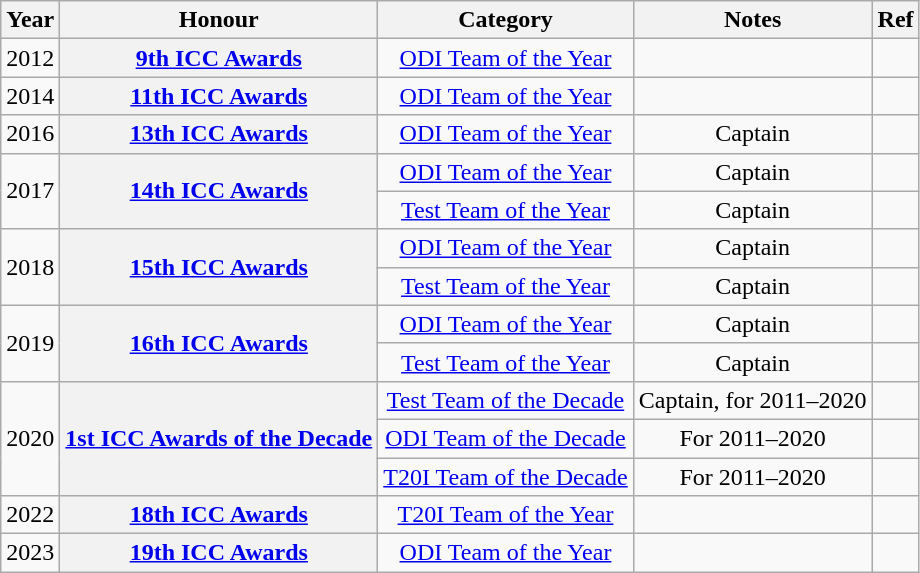<table class="wikitable" style="text-align:center;">
<tr>
<th>Year</th>
<th>Honour</th>
<th>Category</th>
<th>Notes</th>
<th>Ref</th>
</tr>
<tr>
<td>2012</td>
<th><a href='#'>9th ICC Awards</a></th>
<td><a href='#'>ODI Team of the Year</a></td>
<td></td>
<td></td>
</tr>
<tr>
<td>2014</td>
<th><a href='#'>11th ICC Awards</a></th>
<td><a href='#'>ODI Team of the Year</a></td>
<td></td>
<td></td>
</tr>
<tr>
<td>2016</td>
<th><a href='#'>13th ICC Awards</a></th>
<td><a href='#'>ODI Team of the Year</a></td>
<td>Captain</td>
<td></td>
</tr>
<tr>
<td rowspan=2>2017</td>
<th rowspan=2><a href='#'>14th ICC Awards</a></th>
<td><a href='#'>ODI Team of the Year</a></td>
<td>Captain</td>
<td></td>
</tr>
<tr>
<td><a href='#'>Test Team of the Year</a></td>
<td>Captain</td>
<td></td>
</tr>
<tr>
<td rowspan=2>2018</td>
<th rowspan=2><a href='#'>15th ICC Awards</a></th>
<td><a href='#'>ODI Team of the Year</a></td>
<td>Captain</td>
<td></td>
</tr>
<tr>
<td><a href='#'>Test Team of the Year</a></td>
<td>Captain</td>
<td></td>
</tr>
<tr>
<td rowspan=2>2019</td>
<th rowspan=2><a href='#'>16th ICC Awards</a></th>
<td><a href='#'>ODI Team of the Year</a></td>
<td>Captain</td>
<td></td>
</tr>
<tr>
<td><a href='#'>Test Team of the Year</a></td>
<td>Captain</td>
<td></td>
</tr>
<tr>
<td rowspan=3>2020</td>
<th rowspan=3><a href='#'>1st ICC Awards of the Decade</a></th>
<td><a href='#'>Test Team of the Decade</a></td>
<td>Captain, for 2011–2020</td>
<td></td>
</tr>
<tr>
<td><a href='#'>ODI Team of the Decade</a></td>
<td>For 2011–2020</td>
<td></td>
</tr>
<tr>
<td><a href='#'>T20I Team of the Decade</a></td>
<td>For 2011–2020</td>
<td></td>
</tr>
<tr>
<td>2022</td>
<th><a href='#'>18th ICC Awards</a></th>
<td><a href='#'>T20I Team of the Year</a></td>
<td></td>
<td></td>
</tr>
<tr>
<td>2023</td>
<th><a href='#'>19th ICC Awards</a></th>
<td><a href='#'>ODI Team of the Year</a></td>
<td></td>
<td></td>
</tr>
</table>
